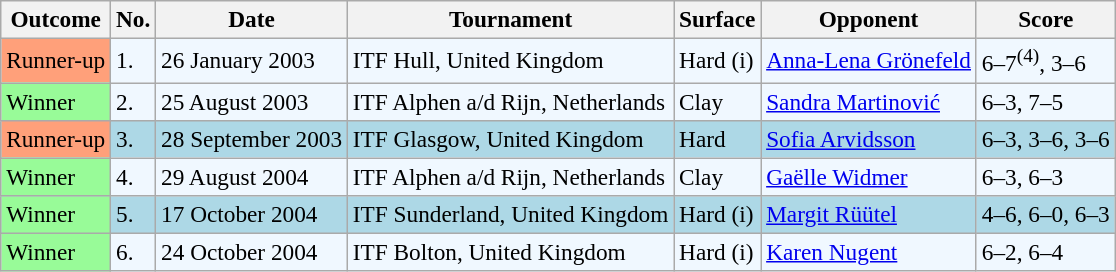<table class="wikitable" style="font-size:97%">
<tr>
<th>Outcome</th>
<th>No.</th>
<th>Date</th>
<th>Tournament</th>
<th>Surface</th>
<th>Opponent</th>
<th>Score</th>
</tr>
<tr style="background:#f0f8ff;">
<td style="background:#ffa07a;">Runner-up</td>
<td>1.</td>
<td>26 January 2003</td>
<td>ITF Hull, United Kingdom</td>
<td>Hard (i)</td>
<td> <a href='#'>Anna-Lena Grönefeld</a></td>
<td>6–7<sup>(4)</sup>, 3–6</td>
</tr>
<tr style="background:#f0f8ff;">
<td style="background:#98fb98;">Winner</td>
<td>2.</td>
<td>25 August 2003</td>
<td>ITF Alphen a/d Rijn, Netherlands</td>
<td>Clay</td>
<td> <a href='#'>Sandra Martinović</a></td>
<td>6–3, 7–5</td>
</tr>
<tr bgcolor="lightblue">
<td style="background:#ffa07a;">Runner-up</td>
<td>3.</td>
<td>28 September 2003</td>
<td>ITF Glasgow, United Kingdom</td>
<td>Hard</td>
<td> <a href='#'>Sofia Arvidsson</a></td>
<td>6–3, 3–6, 3–6</td>
</tr>
<tr style="background:#f0f8ff;">
<td style="background:#98fb98;">Winner</td>
<td>4.</td>
<td>29 August 2004</td>
<td>ITF Alphen a/d Rijn, Netherlands</td>
<td>Clay</td>
<td> <a href='#'>Gaëlle Widmer</a></td>
<td>6–3, 6–3</td>
</tr>
<tr style="background:lightblue;">
<td style="background:#98fb98;">Winner</td>
<td>5.</td>
<td>17 October 2004</td>
<td>ITF Sunderland, United Kingdom</td>
<td>Hard (i)</td>
<td> <a href='#'>Margit Rüütel</a></td>
<td>4–6, 6–0, 6–3</td>
</tr>
<tr style="background:#f0f8ff;">
<td style="background:#98fb98;">Winner</td>
<td>6.</td>
<td>24 October 2004</td>
<td>ITF Bolton, United Kingdom</td>
<td>Hard (i)</td>
<td> <a href='#'>Karen Nugent</a></td>
<td>6–2, 6–4</td>
</tr>
</table>
